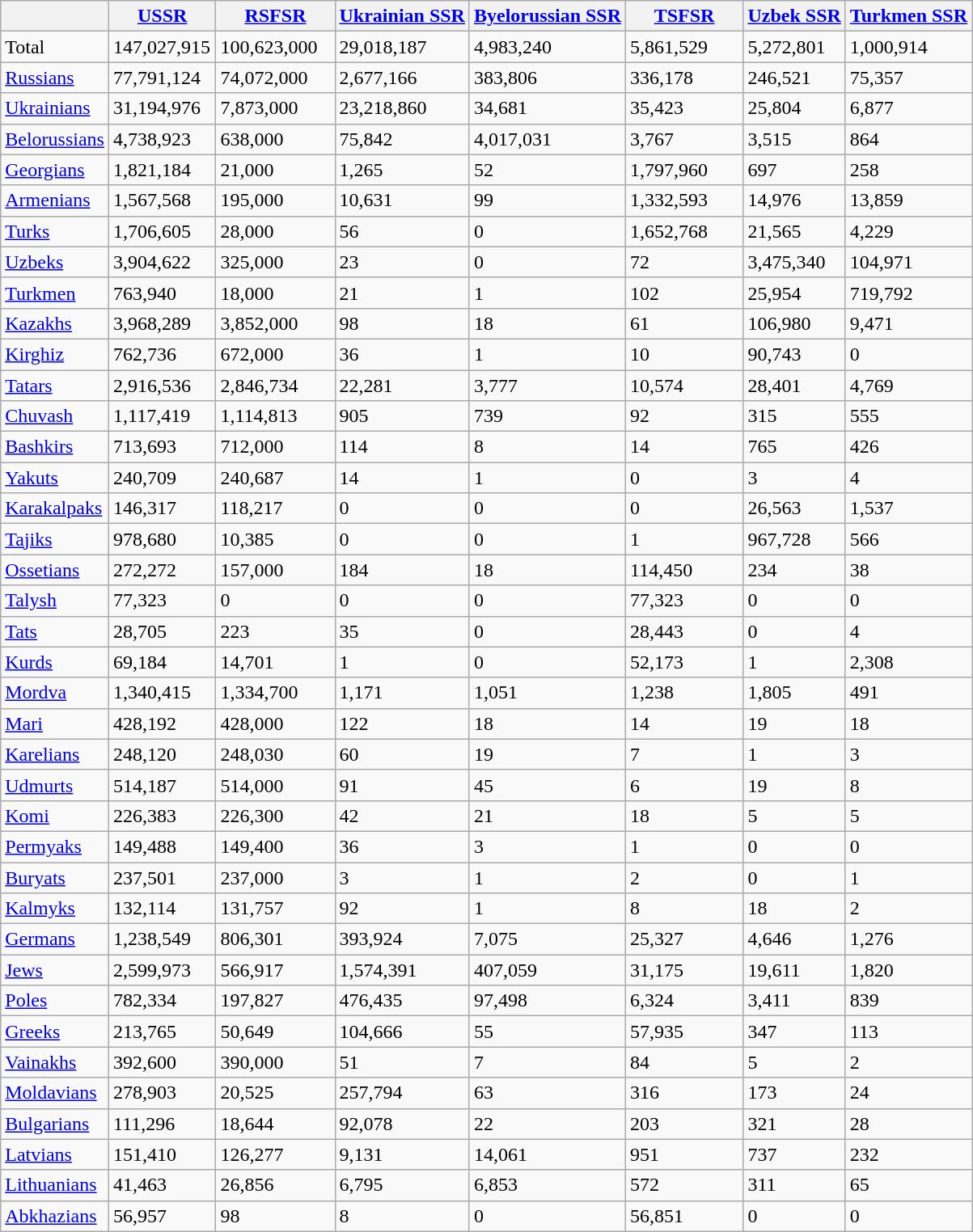<table class="sortable wikitable">
<tr ->
<th></th>
<th>     <a href='#'>USSR</a>     </th>
<th>     <a href='#'>RSFSR</a>     </th>
<th><a href='#'>Ukrainian SSR</a></th>
<th><a href='#'>Byelorussian SSR</a></th>
<th>     <a href='#'>TSFSR</a>     </th>
<th><a href='#'>Uzbek SSR</a></th>
<th><a href='#'>Turkmen SSR</a></th>
</tr>
<tr ->
<td>Total</td>
<td>147,027,915</td>
<td>100,623,000</td>
<td>29,018,187</td>
<td>4,983,240</td>
<td>5,861,529</td>
<td>5,272,801</td>
<td>1,000,914</td>
</tr>
<tr ->
<td><a href='#'>Russians</a></td>
<td>77,791,124</td>
<td>74,072,000</td>
<td>2,677,166</td>
<td>383,806</td>
<td>336,178</td>
<td>246,521</td>
<td>75,357</td>
</tr>
<tr ->
<td><a href='#'>Ukrainians</a></td>
<td>31,194,976</td>
<td>7,873,000</td>
<td>23,218,860</td>
<td>34,681</td>
<td>35,423</td>
<td>25,804</td>
<td>6,877</td>
</tr>
<tr ->
<td><a href='#'>Belorussians</a></td>
<td>4,738,923</td>
<td>638,000</td>
<td>75,842</td>
<td>4,017,031</td>
<td>3,767</td>
<td>3,515</td>
<td>864</td>
</tr>
<tr ->
<td><a href='#'>Georgians</a></td>
<td>1,821,184</td>
<td>21,000</td>
<td>1,265</td>
<td>52</td>
<td>1,797,960</td>
<td>697</td>
<td>258</td>
</tr>
<tr ->
<td><a href='#'>Armenians</a></td>
<td>1,567,568</td>
<td>195,000</td>
<td>10,631</td>
<td>99</td>
<td>1,332,593</td>
<td>14,976</td>
<td>13,859</td>
</tr>
<tr ->
<td><a href='#'>Turks</a></td>
<td>1,706,605</td>
<td>28,000</td>
<td>56</td>
<td>0</td>
<td>1,652,768</td>
<td>21,565</td>
<td>4,229</td>
</tr>
<tr ->
<td><a href='#'>Uzbeks</a></td>
<td>3,904,622</td>
<td>325,000</td>
<td>23</td>
<td>0</td>
<td>72</td>
<td>3,475,340</td>
<td>104,971</td>
</tr>
<tr ->
<td><a href='#'>Turkmen</a></td>
<td>763,940</td>
<td>18,000</td>
<td>21</td>
<td>1</td>
<td>102</td>
<td>25,954</td>
<td>719,792</td>
</tr>
<tr ->
<td><a href='#'>Kazakhs</a></td>
<td>3,968,289</td>
<td>3,852,000</td>
<td>98</td>
<td>18</td>
<td>61</td>
<td>106,980</td>
<td>9,471</td>
</tr>
<tr ->
<td><a href='#'>Kirghiz</a></td>
<td>762,736</td>
<td>672,000</td>
<td>36</td>
<td>1</td>
<td>10</td>
<td>90,743</td>
<td>0</td>
</tr>
<tr ->
<td><a href='#'>Tatars</a></td>
<td>2,916,536</td>
<td>2,846,734</td>
<td>22,281</td>
<td>3,777</td>
<td>10,574</td>
<td>28,401</td>
<td>4,769</td>
</tr>
<tr ->
<td><a href='#'>Chuvash</a></td>
<td>1,117,419</td>
<td>1,114,813</td>
<td>905</td>
<td>739</td>
<td>92</td>
<td>315</td>
<td>555</td>
</tr>
<tr ->
<td><a href='#'>Bashkirs</a></td>
<td>713,693</td>
<td>712,000</td>
<td>114</td>
<td>8</td>
<td>14</td>
<td>765</td>
<td>426</td>
</tr>
<tr ->
<td><a href='#'>Yakuts</a></td>
<td>240,709</td>
<td>240,687</td>
<td>14</td>
<td>1</td>
<td>0</td>
<td>3</td>
<td>4</td>
</tr>
<tr ->
<td><a href='#'>Karakalpaks</a></td>
<td>146,317</td>
<td>118,217</td>
<td>0</td>
<td>0</td>
<td>0</td>
<td>26,563</td>
<td>1,537</td>
</tr>
<tr ->
<td><a href='#'>Tajiks</a></td>
<td>978,680</td>
<td>10,385</td>
<td>0</td>
<td>0</td>
<td>1</td>
<td>967,728</td>
<td>566</td>
</tr>
<tr ->
<td><a href='#'>Ossetians</a></td>
<td>272,272</td>
<td>157,000</td>
<td>184</td>
<td>18</td>
<td>114,450</td>
<td>234</td>
<td>38</td>
</tr>
<tr ->
<td><a href='#'>Talysh</a></td>
<td>77,323</td>
<td>0</td>
<td>0</td>
<td>0</td>
<td>77,323</td>
<td>0</td>
<td>0</td>
</tr>
<tr ->
<td><a href='#'>Tats</a></td>
<td>28,705</td>
<td>223</td>
<td>35</td>
<td>0</td>
<td>28,443</td>
<td>0</td>
<td>4</td>
</tr>
<tr ->
<td><a href='#'>Kurds</a></td>
<td>69,184</td>
<td>14,701</td>
<td>1</td>
<td>0</td>
<td>52,173</td>
<td>1</td>
<td>2,308</td>
</tr>
<tr ->
<td><a href='#'>Mordva</a></td>
<td>1,340,415</td>
<td>1,334,700</td>
<td>1,171</td>
<td>1,051</td>
<td>1,238</td>
<td>1,805</td>
<td>491</td>
</tr>
<tr ->
<td><a href='#'>Mari</a></td>
<td>428,192</td>
<td>428,000</td>
<td>122</td>
<td>18</td>
<td>14</td>
<td>19</td>
<td>18</td>
</tr>
<tr ->
<td><a href='#'>Karelians</a></td>
<td>248,120</td>
<td>248,030</td>
<td>60</td>
<td>19</td>
<td>7</td>
<td>1</td>
<td>3</td>
</tr>
<tr ->
<td><a href='#'>Udmurts</a></td>
<td>514,187</td>
<td>514,000</td>
<td>91</td>
<td>45</td>
<td>6</td>
<td>19</td>
<td>8</td>
</tr>
<tr ->
<td><a href='#'>Komi</a></td>
<td>226,383</td>
<td>226,300</td>
<td>42</td>
<td>21</td>
<td>18</td>
<td>5</td>
<td>5</td>
</tr>
<tr ->
<td><a href='#'>Permyaks</a></td>
<td>149,488</td>
<td>149,400</td>
<td>36</td>
<td>3</td>
<td>1</td>
<td>0</td>
<td>0</td>
</tr>
<tr ->
<td><a href='#'>Buryats</a></td>
<td>237,501</td>
<td>237,000</td>
<td>3</td>
<td>1</td>
<td>2</td>
<td>0</td>
<td>1</td>
</tr>
<tr ->
<td><a href='#'>Kalmyks</a></td>
<td>132,114</td>
<td>131,757</td>
<td>92</td>
<td>1</td>
<td>8</td>
<td>18</td>
<td>2</td>
</tr>
<tr ->
<td><a href='#'>Germans</a></td>
<td>1,238,549</td>
<td>806,301</td>
<td>393,924</td>
<td>7,075</td>
<td>25,327</td>
<td>4,646</td>
<td>1,276</td>
</tr>
<tr ->
<td><a href='#'>Jews</a></td>
<td>2,599,973</td>
<td>566,917</td>
<td>1,574,391</td>
<td>407,059</td>
<td>31,175</td>
<td>19,611</td>
<td>1,820</td>
</tr>
<tr ->
<td><a href='#'>Poles</a></td>
<td>782,334</td>
<td>197,827</td>
<td>476,435</td>
<td>97,498</td>
<td>6,324</td>
<td>3,411</td>
<td>839</td>
</tr>
<tr ->
<td><a href='#'>Greeks</a></td>
<td>213,765</td>
<td>50,649</td>
<td>104,666</td>
<td>55</td>
<td>57,935</td>
<td>347</td>
<td>113</td>
</tr>
<tr ->
<td><a href='#'>Vainakhs</a></td>
<td>392,600</td>
<td>390,000</td>
<td>51</td>
<td>7</td>
<td>84</td>
<td>5</td>
<td>2</td>
</tr>
<tr ->
<td><a href='#'>Moldavians</a></td>
<td>278,903</td>
<td>20,525</td>
<td>257,794</td>
<td>63</td>
<td>316</td>
<td>173</td>
<td>24</td>
</tr>
<tr ->
<td><a href='#'>Bulgarians</a></td>
<td>111,296</td>
<td>18,644</td>
<td>92,078</td>
<td>22</td>
<td>203</td>
<td>321</td>
<td>28</td>
</tr>
<tr ->
<td><a href='#'>Latvians</a></td>
<td>151,410</td>
<td>126,277</td>
<td>9,131</td>
<td>14,061</td>
<td>951</td>
<td>737</td>
<td>232</td>
</tr>
<tr ->
<td><a href='#'>Lithuanians</a></td>
<td>41,463</td>
<td>26,856</td>
<td>6,795</td>
<td>6,853</td>
<td>572</td>
<td>311</td>
<td>65</td>
</tr>
<tr ->
<td><a href='#'>Abkhazians</a></td>
<td>56,957</td>
<td>98</td>
<td>8</td>
<td>0</td>
<td>56,851</td>
<td>0</td>
<td>0</td>
</tr>
</table>
